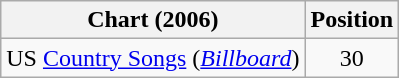<table class="wikitable sortable">
<tr>
<th scope="col">Chart (2006)</th>
<th scope="col">Position</th>
</tr>
<tr>
<td>US <a href='#'>Country Songs</a> (<em><a href='#'>Billboard</a></em>)</td>
<td align="center">30</td>
</tr>
</table>
